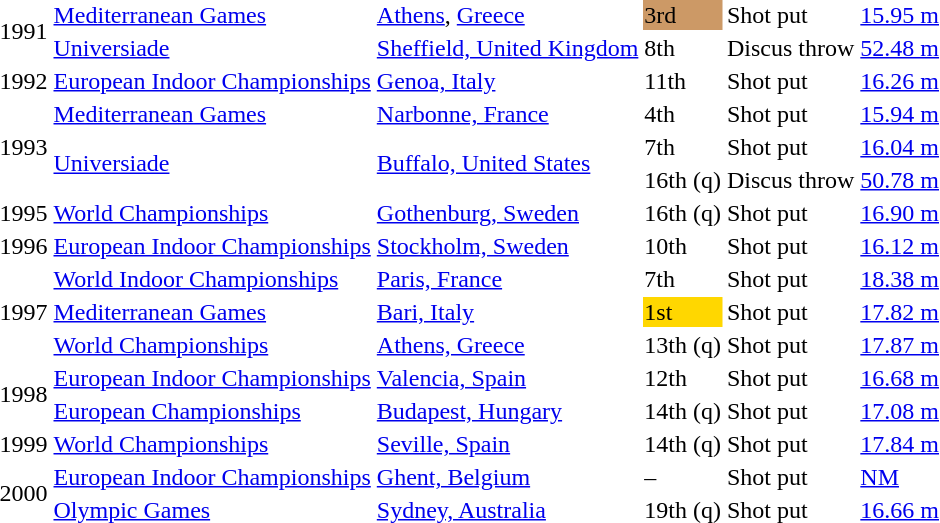<table>
<tr>
<td rowspan=2>1991</td>
<td><a href='#'>Mediterranean Games</a></td>
<td><a href='#'>Athens</a>, <a href='#'>Greece</a></td>
<td bgcolor=cc9966>3rd</td>
<td>Shot put</td>
<td><a href='#'>15.95 m</a></td>
</tr>
<tr>
<td><a href='#'>Universiade</a></td>
<td><a href='#'>Sheffield, United Kingdom</a></td>
<td>8th</td>
<td>Discus throw</td>
<td><a href='#'>52.48 m</a></td>
</tr>
<tr>
<td>1992</td>
<td><a href='#'>European Indoor Championships</a></td>
<td><a href='#'>Genoa, Italy</a></td>
<td>11th</td>
<td>Shot put</td>
<td><a href='#'>16.26 m</a></td>
</tr>
<tr>
<td rowspan=3>1993</td>
<td><a href='#'>Mediterranean Games</a></td>
<td><a href='#'>Narbonne, France</a></td>
<td>4th</td>
<td>Shot put</td>
<td><a href='#'>15.94 m</a></td>
</tr>
<tr>
<td rowspan=2><a href='#'>Universiade</a></td>
<td rowspan=2><a href='#'>Buffalo, United States</a></td>
<td>7th</td>
<td>Shot put</td>
<td><a href='#'>16.04 m</a></td>
</tr>
<tr>
<td>16th (q)</td>
<td>Discus throw</td>
<td><a href='#'>50.78 m</a></td>
</tr>
<tr>
<td>1995</td>
<td><a href='#'>World Championships</a></td>
<td><a href='#'>Gothenburg, Sweden</a></td>
<td>16th (q)</td>
<td>Shot put</td>
<td><a href='#'>16.90 m</a></td>
</tr>
<tr>
<td>1996</td>
<td><a href='#'>European Indoor Championships</a></td>
<td><a href='#'>Stockholm, Sweden</a></td>
<td>10th</td>
<td>Shot put</td>
<td><a href='#'>16.12 m</a></td>
</tr>
<tr>
<td rowspan=3>1997</td>
<td><a href='#'>World Indoor Championships</a></td>
<td><a href='#'>Paris, France</a></td>
<td>7th</td>
<td>Shot put</td>
<td><a href='#'>18.38 m</a></td>
</tr>
<tr>
<td><a href='#'>Mediterranean Games</a></td>
<td><a href='#'>Bari, Italy</a></td>
<td bgcolor="gold">1st</td>
<td>Shot put</td>
<td><a href='#'>17.82 m</a></td>
</tr>
<tr>
<td><a href='#'>World Championships</a></td>
<td><a href='#'>Athens, Greece</a></td>
<td>13th (q)</td>
<td>Shot put</td>
<td><a href='#'>17.87 m</a></td>
</tr>
<tr>
<td rowspan=2>1998</td>
<td><a href='#'>European Indoor Championships</a></td>
<td><a href='#'>Valencia, Spain</a></td>
<td>12th</td>
<td>Shot put</td>
<td><a href='#'>16.68 m</a></td>
</tr>
<tr>
<td><a href='#'>European Championships</a></td>
<td><a href='#'>Budapest, Hungary</a></td>
<td>14th (q)</td>
<td>Shot put</td>
<td><a href='#'>17.08 m</a></td>
</tr>
<tr>
<td>1999</td>
<td><a href='#'>World Championships</a></td>
<td><a href='#'>Seville, Spain</a></td>
<td>14th (q)</td>
<td>Shot put</td>
<td><a href='#'>17.84 m</a></td>
</tr>
<tr>
<td rowspan=2>2000</td>
<td><a href='#'>European Indoor Championships</a></td>
<td><a href='#'>Ghent, Belgium</a></td>
<td>–</td>
<td>Shot put</td>
<td><a href='#'>NM</a></td>
</tr>
<tr>
<td><a href='#'>Olympic Games</a></td>
<td><a href='#'>Sydney, Australia</a></td>
<td>19th (q)</td>
<td>Shot put</td>
<td><a href='#'>16.66 m</a></td>
</tr>
</table>
